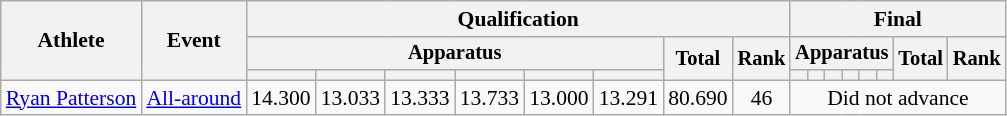<table class="wikitable" style="font-size:90%">
<tr>
<th rowspan=3>Athlete</th>
<th rowspan=3>Event</th>
<th colspan =8>Qualification</th>
<th colspan =8>Final</th>
</tr>
<tr style="font-size:95%">
<th colspan=6>Apparatus</th>
<th rowspan=2>Total</th>
<th rowspan=2>Rank</th>
<th colspan=6>Apparatus</th>
<th rowspan=2>Total</th>
<th rowspan=2>Rank</th>
</tr>
<tr style="font-size:95%">
<th></th>
<th></th>
<th></th>
<th></th>
<th></th>
<th></th>
<th></th>
<th></th>
<th></th>
<th></th>
<th></th>
<th></th>
</tr>
<tr align=center>
<td align=left><a href='#'>Ryan Patterson</a></td>
<td align=left><a href='#'>All-around</a></td>
<td>14.300</td>
<td>13.033</td>
<td>13.333</td>
<td>13.733</td>
<td>13.000</td>
<td>13.291</td>
<td>80.690</td>
<td>46</td>
<td colspan=8>Did not advance</td>
</tr>
</table>
